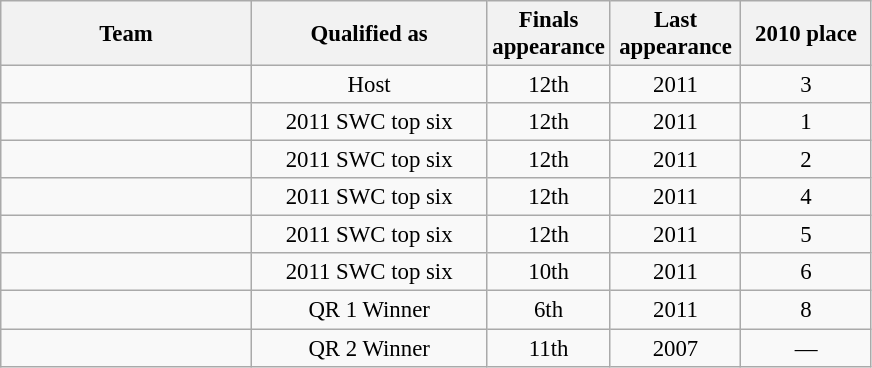<table class="wikitable" style="text-align: center; font-size: 95%">
<tr>
<th width=160>Team</th>
<th width=150>Qualified as</th>
<th width=50>Finals appearance</th>
<th width=80>Last appearance</th>
<th width=80>2010 place</th>
</tr>
<tr>
<td align=left></td>
<td>Host</td>
<td>12th</td>
<td>2011</td>
<td>3</td>
</tr>
<tr>
<td align=left></td>
<td>2011 SWC top six</td>
<td>12th</td>
<td>2011</td>
<td>1</td>
</tr>
<tr>
<td align=left></td>
<td>2011 SWC top six</td>
<td>12th</td>
<td>2011</td>
<td>2</td>
</tr>
<tr>
<td align=left></td>
<td>2011 SWC top six</td>
<td>12th</td>
<td>2011</td>
<td>4</td>
</tr>
<tr>
<td align=left></td>
<td>2011 SWC top six</td>
<td>12th</td>
<td>2011</td>
<td>5</td>
</tr>
<tr>
<td align=left></td>
<td>2011 SWC top six</td>
<td>10th</td>
<td>2011</td>
<td>6</td>
</tr>
<tr>
<td align=left></td>
<td>QR 1 Winner</td>
<td>6th</td>
<td>2011</td>
<td>8</td>
</tr>
<tr>
<td align=left></td>
<td>QR 2 Winner</td>
<td>11th</td>
<td>2007</td>
<td>—</td>
</tr>
</table>
